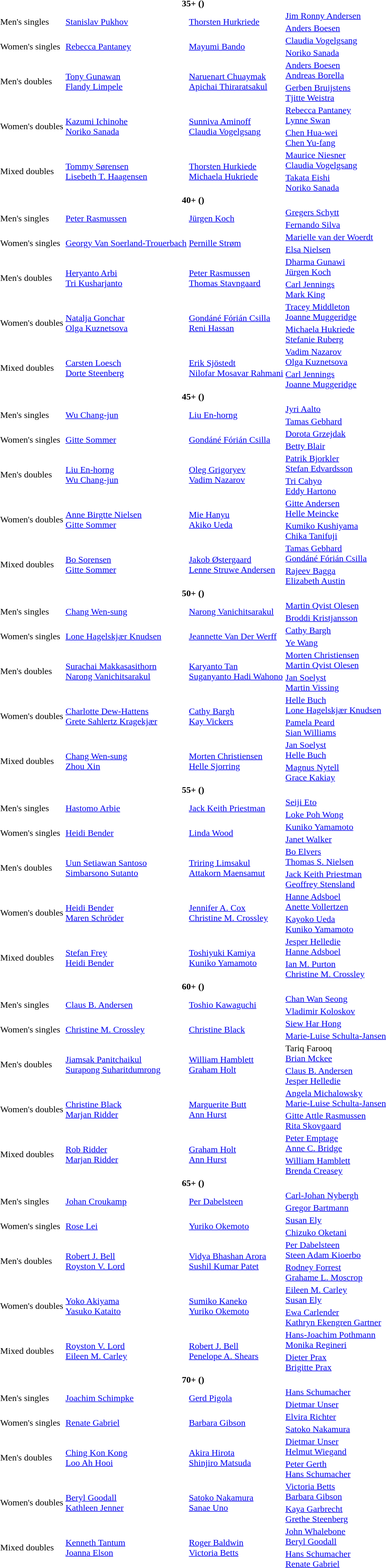<table>
<tr>
<th colspan="4">35+ ()</th>
</tr>
<tr>
<td rowspan="2">Men's singles</td>
<td rowspan="2"> <a href='#'>Stanislav Pukhov</a></td>
<td rowspan="2"> <a href='#'>Thorsten Hurkriede</a></td>
<td> <a href='#'>Jim Ronny Andersen</a></td>
</tr>
<tr>
<td> <a href='#'>Anders Boesen</a></td>
</tr>
<tr>
<td rowspan="2">Women's singles</td>
<td rowspan="2"> <a href='#'>Rebecca Pantaney</a></td>
<td rowspan="2"> <a href='#'>Mayumi Bando</a></td>
<td> <a href='#'>Claudia Vogelgsang</a></td>
</tr>
<tr>
<td> <a href='#'>Noriko Sanada</a></td>
</tr>
<tr>
<td rowspan="2">Men's doubles</td>
<td rowspan="2"> <a href='#'>Tony Gunawan</a><br> <a href='#'>Flandy Limpele</a></td>
<td rowspan="2"> <a href='#'>Naruenart Chuaymak</a><br> <a href='#'>Apichai Thiraratsakul</a></td>
<td> <a href='#'>Anders Boesen</a><br> <a href='#'>Andreas Borella</a></td>
</tr>
<tr>
<td> <a href='#'>Gerben Bruijstens</a><br> <a href='#'>Tjitte Weistra</a></td>
</tr>
<tr>
<td rowspan="2">Women's doubles</td>
<td rowspan="2"> <a href='#'>Kazumi Ichinohe</a><br> <a href='#'>Noriko Sanada</a></td>
<td rowspan="2"> <a href='#'>Sunniva Aminoff</a><br> <a href='#'>Claudia Vogelgsang</a></td>
<td> <a href='#'>Rebecca Pantaney</a><br> <a href='#'>Lynne Swan</a></td>
</tr>
<tr>
<td> <a href='#'>Chen Hua-wei</a><br> <a href='#'>Chen Yu-fang</a></td>
</tr>
<tr>
<td rowspan="2">Mixed doubles</td>
<td rowspan="2"> <a href='#'>Tommy Sørensen</a><br> <a href='#'>Lisebeth T. Haagensen</a></td>
<td rowspan="2"> <a href='#'>Thorsten Hurkiede</a><br> <a href='#'>Michaela Hukriede</a></td>
<td> <a href='#'>Maurice Niesner</a><br> <a href='#'>Claudia Vogelgsang</a></td>
</tr>
<tr>
<td> <a href='#'>Takata Eishi</a><br> <a href='#'>Noriko Sanada</a></td>
</tr>
<tr>
<th colspan="4">40+ ()</th>
</tr>
<tr>
<td rowspan="2">Men's singles</td>
<td rowspan="2"> <a href='#'>Peter Rasmussen</a></td>
<td rowspan="2"> <a href='#'>Jürgen Koch</a></td>
<td> <a href='#'>Gregers Schytt</a></td>
</tr>
<tr>
<td> <a href='#'>Fernando Silva</a></td>
</tr>
<tr>
<td rowspan="2">Women's singles</td>
<td rowspan="2"> <a href='#'>Georgy Van Soerland-Trouerbach</a></td>
<td rowspan="2"> <a href='#'>Pernille Strøm</a></td>
<td> <a href='#'>Marielle van der Woerdt</a></td>
</tr>
<tr>
<td> <a href='#'>Elsa Nielsen</a></td>
</tr>
<tr>
<td rowspan="2">Men's doubles</td>
<td rowspan="2"> <a href='#'>Heryanto Arbi</a><br> <a href='#'>Tri Kusharjanto</a></td>
<td rowspan="2"> <a href='#'>Peter Rasmussen</a><br> <a href='#'>Thomas Stavngaard</a></td>
<td> <a href='#'>Dharma Gunawi</a><br> <a href='#'>Jürgen Koch</a></td>
</tr>
<tr>
<td> <a href='#'>Carl Jennings</a><br> <a href='#'>Mark King</a></td>
</tr>
<tr>
<td rowspan="2">Women's doubles</td>
<td rowspan="2"> <a href='#'>Natalja Gonchar</a><br> <a href='#'>Olga Kuznetsova</a></td>
<td rowspan="2"> <a href='#'>Gondáné Fórián Csilla</a><br> <a href='#'>Reni Hassan</a></td>
<td> <a href='#'>Tracey Middleton</a><br> <a href='#'>Joanne Muggeridge</a></td>
</tr>
<tr>
<td> <a href='#'>Michaela Hukriede</a><br> <a href='#'>Stefanie Ruberg</a></td>
</tr>
<tr>
<td rowspan="2">Mixed doubles</td>
<td rowspan="2"> <a href='#'>Carsten Loesch</a><br> <a href='#'>Dorte Steenberg</a></td>
<td rowspan="2"> <a href='#'>Erik Sjöstedt</a><br> <a href='#'>Nilofar Mosavar Rahmani</a></td>
<td> <a href='#'>Vadim Nazarov</a><br> <a href='#'>Olga Kuznetsova</a></td>
</tr>
<tr>
<td> <a href='#'>Carl Jennings</a><br> <a href='#'>Joanne Muggeridge</a></td>
</tr>
<tr>
<th colspan="4">45+ ()</th>
</tr>
<tr>
<td rowspan="2">Men's singles</td>
<td rowspan="2"> <a href='#'>Wu Chang-jun</a></td>
<td rowspan="2"> <a href='#'>Liu En-horng</a></td>
<td> <a href='#'>Jyri Aalto</a></td>
</tr>
<tr>
<td> <a href='#'>Tamas Gebhard</a></td>
</tr>
<tr>
<td rowspan="2">Women's singles</td>
<td rowspan="2"> <a href='#'>Gitte Sommer</a></td>
<td rowspan="2"> <a href='#'>Gondáné Fórián Csilla</a></td>
<td> <a href='#'>Dorota Grzejdak</a></td>
</tr>
<tr>
<td> <a href='#'>Betty Blair</a></td>
</tr>
<tr>
<td rowspan="2">Men's doubles</td>
<td rowspan="2"> <a href='#'>Liu En-horng</a><br> <a href='#'>Wu Chang-jun</a></td>
<td rowspan="2"> <a href='#'>Oleg Grigoryev</a><br> <a href='#'>Vadim Nazarov</a></td>
<td> <a href='#'>Patrik Bjorkler</a><br> <a href='#'>Stefan Edvardsson</a></td>
</tr>
<tr>
<td> <a href='#'>Tri Cahyo</a><br> <a href='#'>Eddy Hartono</a></td>
</tr>
<tr>
<td rowspan="2">Women's doubles</td>
<td rowspan="2"> <a href='#'>Anne Birgtte Nielsen</a><br> <a href='#'>Gitte Sommer</a></td>
<td rowspan="2"> <a href='#'>Mie Hanyu</a><br> <a href='#'>Akiko Ueda</a></td>
<td> <a href='#'>Gitte Andersen</a><br> <a href='#'>Helle Meincke</a></td>
</tr>
<tr>
<td> <a href='#'>Kumiko Kushiyama</a><br> <a href='#'>Chika Tanifuji</a></td>
</tr>
<tr>
<td rowspan="2">Mixed doubles</td>
<td rowspan="2"> <a href='#'>Bo Sorensen</a><br> <a href='#'>Gitte Sommer</a></td>
<td rowspan="2"> <a href='#'>Jakob Østergaard</a><br> <a href='#'>Lenne Struwe Andersen</a></td>
<td> <a href='#'>Tamas Gebhard</a><br> <a href='#'>Gondáné Fórián Csilla</a></td>
</tr>
<tr>
<td> <a href='#'>Rajeev Bagga</a><br> <a href='#'>Elizabeth Austin</a></td>
</tr>
<tr>
<th colspan="4">50+ ()</th>
</tr>
<tr>
<td rowspan="2">Men's singles</td>
<td rowspan="2"> <a href='#'>Chang Wen-sung</a></td>
<td rowspan="2"> <a href='#'>Narong Vanichitsarakul</a></td>
<td> <a href='#'>Martin Qvist Olesen</a></td>
</tr>
<tr>
<td> <a href='#'>Broddi Kristjansson</a></td>
</tr>
<tr>
<td rowspan="2">Women's singles</td>
<td rowspan="2"> <a href='#'>Lone Hagelskjær Knudsen</a></td>
<td rowspan="2"> <a href='#'>Jeannette Van Der Werff</a></td>
<td> <a href='#'>Cathy Bargh</a></td>
</tr>
<tr>
<td> <a href='#'>Ye Wang</a></td>
</tr>
<tr>
<td rowspan="2">Men's doubles</td>
<td rowspan="2"> <a href='#'>Surachai Makkasasithorn</a><br> <a href='#'>Narong Vanichitsarakul</a></td>
<td rowspan="2"> <a href='#'>Karyanto Tan</a><br> <a href='#'>Suganyanto Hadi Wahono</a></td>
<td> <a href='#'>Morten Christiensen</a><br> <a href='#'>Martin Qvist Olesen</a></td>
</tr>
<tr>
<td> <a href='#'>Jan Soelyst</a><br> <a href='#'>Martin Vissing</a></td>
</tr>
<tr>
<td rowspan="2">Women's doubles</td>
<td rowspan="2"> <a href='#'>Charlotte Dew-Hattens</a><br> <a href='#'>Grete Sahlertz Kragekjær</a></td>
<td rowspan="2"> <a href='#'>Cathy Bargh</a><br> <a href='#'>Kay Vickers</a></td>
<td> <a href='#'>Helle Buch</a><br> <a href='#'>Lone Hagelskjær Knudsen</a></td>
</tr>
<tr>
<td> <a href='#'>Pamela Peard</a><br> <a href='#'>Sian Williams</a></td>
</tr>
<tr>
<td rowspan="2">Mixed doubles</td>
<td rowspan="2"> <a href='#'>Chang Wen-sung</a><br> <a href='#'>Zhou Xin</a></td>
<td rowspan="2"> <a href='#'>Morten Christiensen</a><br> <a href='#'>Helle Sjorring</a></td>
<td> <a href='#'>Jan Soelyst</a><br> <a href='#'>Helle Buch</a></td>
</tr>
<tr>
<td> <a href='#'>Magnus Nytell</a><br> <a href='#'>Grace Kakiay</a></td>
</tr>
<tr>
<th colspan="4">55+ ()</th>
</tr>
<tr>
<td rowspan="2">Men's singles</td>
<td rowspan="2"> <a href='#'>Hastomo Arbie</a></td>
<td rowspan="2"> <a href='#'>Jack Keith Priestman</a></td>
<td> <a href='#'>Seiji Eto</a></td>
</tr>
<tr>
<td> <a href='#'>Loke Poh Wong</a></td>
</tr>
<tr>
<td rowspan="2">Women's singles</td>
<td rowspan="2"> <a href='#'>Heidi Bender</a></td>
<td rowspan="2"> <a href='#'>Linda Wood</a></td>
<td> <a href='#'>Kuniko Yamamoto</a></td>
</tr>
<tr>
<td> <a href='#'>Janet Walker</a></td>
</tr>
<tr>
<td rowspan="2">Men's doubles</td>
<td rowspan="2"> <a href='#'>Uun Setiawan Santoso</a><br> <a href='#'>Simbarsono Sutanto</a></td>
<td rowspan="2"> <a href='#'>Triring Limsakul</a><br> <a href='#'>Attakorn Maensamut</a></td>
<td> <a href='#'>Bo Elvers</a><br> <a href='#'>Thomas S. Nielsen</a></td>
</tr>
<tr>
<td> <a href='#'>Jack Keith Priestman</a><br> <a href='#'>Geoffrey Stensland</a></td>
</tr>
<tr>
<td rowspan="2">Women's doubles</td>
<td rowspan="2"> <a href='#'>Heidi Bender</a><br> <a href='#'>Maren Schröder</a></td>
<td rowspan="2"> <a href='#'>Jennifer A. Cox</a><br> <a href='#'>Christine M. Crossley</a></td>
<td> <a href='#'>Hanne Adsboel</a><br> <a href='#'>Anette Vollertzen</a></td>
</tr>
<tr>
<td> <a href='#'>Kayoko Ueda</a><br> <a href='#'>Kuniko Yamamoto</a></td>
</tr>
<tr>
<td rowspan="2">Mixed doubles</td>
<td rowspan="2"> <a href='#'>Stefan Frey</a><br> <a href='#'>Heidi Bender</a></td>
<td rowspan="2"> <a href='#'>Toshiyuki Kamiya</a><br> <a href='#'>Kuniko Yamamoto</a></td>
<td> <a href='#'>Jesper Helledie</a><br> <a href='#'>Hanne Adsboel</a></td>
</tr>
<tr>
<td> <a href='#'>Ian M. Purton</a><br> <a href='#'>Christine M. Crossley</a></td>
</tr>
<tr>
<th colspan="4">60+ ()</th>
</tr>
<tr>
<td rowspan="2">Men's singles</td>
<td rowspan="2"> <a href='#'>Claus B. Andersen</a></td>
<td rowspan="2"> <a href='#'>Toshio Kawaguchi</a></td>
<td> <a href='#'>Chan Wan Seong</a></td>
</tr>
<tr>
<td> <a href='#'>Vladimir Koloskov</a></td>
</tr>
<tr>
<td rowspan="2">Women's singles</td>
<td rowspan="2"> <a href='#'>Christine M. Crossley</a></td>
<td rowspan="2"> <a href='#'>Christine Black</a></td>
<td> <a href='#'>Siew Har Hong</a></td>
</tr>
<tr>
<td> <a href='#'>Marie-Luise Schulta-Jansen</a></td>
</tr>
<tr>
<td rowspan="2">Men's doubles</td>
<td rowspan="2"> <a href='#'>Jiamsak Panitchaikul</a><br> <a href='#'>Surapong Suharitdumrong</a></td>
<td rowspan="2"> <a href='#'>William Hamblett</a><br> <a href='#'>Graham Holt</a></td>
<td> Tariq Farooq<br> <a href='#'>Brian Mckee</a></td>
</tr>
<tr>
<td> <a href='#'>Claus B. Andersen</a><br> <a href='#'>Jesper Helledie</a></td>
</tr>
<tr>
<td rowspan="2">Women's doubles</td>
<td rowspan="2"> <a href='#'>Christine Black</a><br> <a href='#'>Marjan Ridder</a></td>
<td rowspan="2"> <a href='#'>Marguerite Butt</a><br> <a href='#'>Ann Hurst</a></td>
<td> <a href='#'>Angela Michalowsky</a><br> <a href='#'>Marie-Luise Schulta-Jansen</a></td>
</tr>
<tr>
<td> <a href='#'>Gitte Attle Rasmussen</a><br> <a href='#'>Rita Skovgaard</a></td>
</tr>
<tr>
<td rowspan="2">Mixed doubles</td>
<td rowspan="2"> <a href='#'>Rob Ridder</a><br> <a href='#'>Marjan Ridder</a></td>
<td rowspan="2"> <a href='#'>Graham Holt</a><br> <a href='#'>Ann Hurst</a></td>
<td> <a href='#'>Peter Emptage</a><br> <a href='#'>Anne C. Bridge</a></td>
</tr>
<tr>
<td> <a href='#'>William Hamblett</a><br> <a href='#'>Brenda Creasey</a></td>
</tr>
<tr>
<th colspan="4">65+ ()</th>
</tr>
<tr>
<td rowspan="2">Men's singles</td>
<td rowspan="2"> <a href='#'>Johan Croukamp</a></td>
<td rowspan="2"> <a href='#'>Per Dabelsteen</a></td>
<td> <a href='#'>Carl-Johan Nybergh</a></td>
</tr>
<tr>
<td> <a href='#'>Gregor Bartmann</a></td>
</tr>
<tr>
<td rowspan="2">Women's singles</td>
<td rowspan="2"> <a href='#'>Rose Lei</a></td>
<td rowspan="2"> <a href='#'>Yuriko Okemoto</a></td>
<td> <a href='#'>Susan Ely</a></td>
</tr>
<tr>
<td> <a href='#'>Chizuko Oketani</a></td>
</tr>
<tr>
<td rowspan="2">Men's doubles</td>
<td rowspan="2"> <a href='#'>Robert J. Bell</a><br> <a href='#'>Royston V. Lord</a></td>
<td rowspan="2"> <a href='#'>Vidya Bhashan Arora</a><br> <a href='#'>Sushil Kumar Patet</a></td>
<td> <a href='#'>Per Dabelsteen</a><br> <a href='#'>Steen Adam Kioerbo</a></td>
</tr>
<tr>
<td> <a href='#'>Rodney Forrest</a><br> <a href='#'>Grahame L. Moscrop</a></td>
</tr>
<tr>
<td rowspan="2">Women's doubles</td>
<td rowspan="2"> <a href='#'>Yoko Akiyama</a><br> <a href='#'>Yasuko Kataito</a></td>
<td rowspan="2"> <a href='#'>Sumiko Kaneko</a><br> <a href='#'>Yuriko Okemoto</a></td>
<td> <a href='#'>Eileen M. Carley</a><br> <a href='#'>Susan Ely</a></td>
</tr>
<tr>
<td> <a href='#'>Ewa Carlender</a><br> <a href='#'>Kathryn Ekengren Gartner</a></td>
</tr>
<tr>
<td rowspan="2">Mixed doubles</td>
<td rowspan="2"> <a href='#'>Royston V. Lord</a><br> <a href='#'>Eileen M. Carley</a></td>
<td rowspan="2"> <a href='#'>Robert J. Bell</a><br> <a href='#'>Penelope A. Shears</a></td>
<td> <a href='#'>Hans-Joachim Pothmann</a><br> <a href='#'>Monika Regineri</a></td>
</tr>
<tr>
<td> <a href='#'>Dieter Prax</a><br> <a href='#'>Brigitte Prax</a></td>
</tr>
<tr>
<th colspan="4">70+ ()</th>
</tr>
<tr>
<td rowspan="2">Men's singles</td>
<td rowspan="2"> <a href='#'>Joachim Schimpke</a></td>
<td rowspan="2"> <a href='#'>Gerd Pigola</a></td>
<td> <a href='#'>Hans Schumacher</a></td>
</tr>
<tr>
<td> <a href='#'>Dietmar Unser</a></td>
</tr>
<tr>
<td rowspan="2">Women's singles</td>
<td rowspan="2"> <a href='#'>Renate Gabriel</a></td>
<td rowspan="2"> <a href='#'>Barbara Gibson</a></td>
<td> <a href='#'>Elvira Richter</a></td>
</tr>
<tr>
<td> <a href='#'>Satoko Nakamura</a></td>
</tr>
<tr>
<td rowspan="2">Men's doubles</td>
<td rowspan="2"> <a href='#'>Ching Kon Kong</a><br> <a href='#'>Loo Ah Hooi</a></td>
<td rowspan="2"> <a href='#'>Akira Hirota</a><br> <a href='#'>Shinjiro Matsuda</a></td>
<td> <a href='#'>Dietmar Unser</a><br> <a href='#'>Helmut Wiegand</a></td>
</tr>
<tr>
<td> <a href='#'>Peter Gerth</a><br> <a href='#'>Hans Schumacher</a></td>
</tr>
<tr>
<td rowspan="2">Women's doubles</td>
<td rowspan="2"> <a href='#'>Beryl Goodall</a><br> <a href='#'>Kathleen Jenner</a></td>
<td rowspan="2"> <a href='#'>Satoko Nakamura</a><br> <a href='#'>Sanae Uno</a></td>
<td> <a href='#'>Victoria Betts</a><br> <a href='#'>Barbara Gibson</a></td>
</tr>
<tr>
<td> <a href='#'>Kaya Garbrecht</a><br> <a href='#'>Grethe Steenberg</a></td>
</tr>
<tr>
<td rowspan="2">Mixed doubles</td>
<td rowspan="2"> <a href='#'>Kenneth Tantum</a><br> <a href='#'>Joanna Elson</a></td>
<td rowspan="2"> <a href='#'>Roger Baldwin</a><br> <a href='#'>Victoria Betts</a></td>
<td> <a href='#'>John Whalebone</a><br> <a href='#'>Beryl Goodall</a></td>
</tr>
<tr>
<td> <a href='#'>Hans Schumacher</a><br> <a href='#'>Renate Gabriel</a></td>
</tr>
</table>
